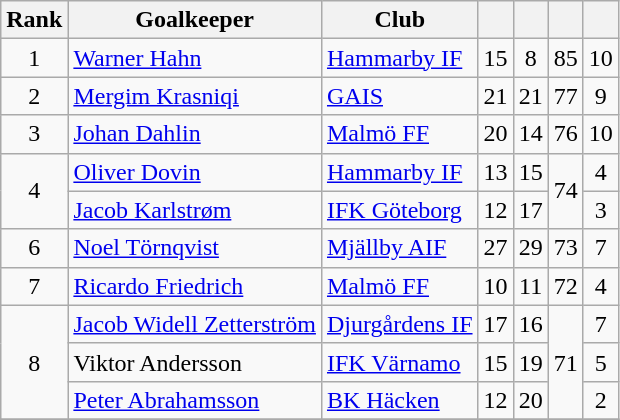<table class="wikitable sortable" style="text-align:center">
<tr>
<th>Rank</th>
<th>Goalkeeper</th>
<th>Club<br></th>
<th></th>
<th></th>
<th></th>
<th></th>
</tr>
<tr>
<td>1</td>
<td align="left"> <a href='#'>Warner Hahn</a></td>
<td align="left"><a href='#'>Hammarby IF</a></td>
<td>15</td>
<td>8</td>
<td>85</td>
<td>10</td>
</tr>
<tr>
<td>2</td>
<td align="left"> <a href='#'>Mergim Krasniqi</a></td>
<td align="left"><a href='#'>GAIS</a></td>
<td>21</td>
<td>21</td>
<td>77</td>
<td>9</td>
</tr>
<tr>
<td>3</td>
<td align="left"> <a href='#'>Johan Dahlin</a></td>
<td align="left"><a href='#'>Malmö FF</a></td>
<td>20</td>
<td>14</td>
<td>76</td>
<td>10</td>
</tr>
<tr>
<td rowspan="2">4</td>
<td align="left"> <a href='#'>Oliver Dovin</a></td>
<td align="left"><a href='#'>Hammarby IF</a></td>
<td>13</td>
<td>15</td>
<td rowspan="2">74</td>
<td>4</td>
</tr>
<tr>
<td align="left"> <a href='#'>Jacob Karlstrøm</a></td>
<td align="left"><a href='#'>IFK Göteborg</a></td>
<td>12</td>
<td>17</td>
<td>3</td>
</tr>
<tr>
<td>6</td>
<td align="left"> <a href='#'>Noel Törnqvist</a></td>
<td align="left"><a href='#'>Mjällby AIF</a></td>
<td>27</td>
<td>29</td>
<td>73</td>
<td>7</td>
</tr>
<tr>
<td>7</td>
<td align="left"> <a href='#'>Ricardo Friedrich</a></td>
<td align="left"><a href='#'>Malmö FF</a></td>
<td>10</td>
<td>11</td>
<td>72</td>
<td>4</td>
</tr>
<tr>
<td rowspan="3">8</td>
<td align="left"> <a href='#'>Jacob Widell Zetterström</a></td>
<td align="left"><a href='#'>Djurgårdens IF</a></td>
<td>17</td>
<td>16</td>
<td rowspan="3">71</td>
<td>7</td>
</tr>
<tr>
<td align="left"> Viktor Andersson</td>
<td align="left"><a href='#'>IFK Värnamo</a></td>
<td>15</td>
<td>19</td>
<td>5</td>
</tr>
<tr>
<td align="left"> <a href='#'>Peter Abrahamsson</a></td>
<td align="left"><a href='#'>BK Häcken</a></td>
<td>12</td>
<td>20</td>
<td>2</td>
</tr>
<tr>
</tr>
</table>
